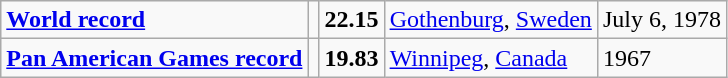<table class="wikitable">
<tr>
<td><strong><a href='#'>World record</a></strong></td>
<td></td>
<td><strong>22.15</strong></td>
<td><a href='#'>Gothenburg</a>, <a href='#'>Sweden</a></td>
<td>July 6, 1978</td>
</tr>
<tr>
<td><strong><a href='#'>Pan American Games record</a></strong></td>
<td></td>
<td><strong>19.83</strong></td>
<td><a href='#'>Winnipeg</a>, <a href='#'>Canada</a></td>
<td>1967</td>
</tr>
</table>
